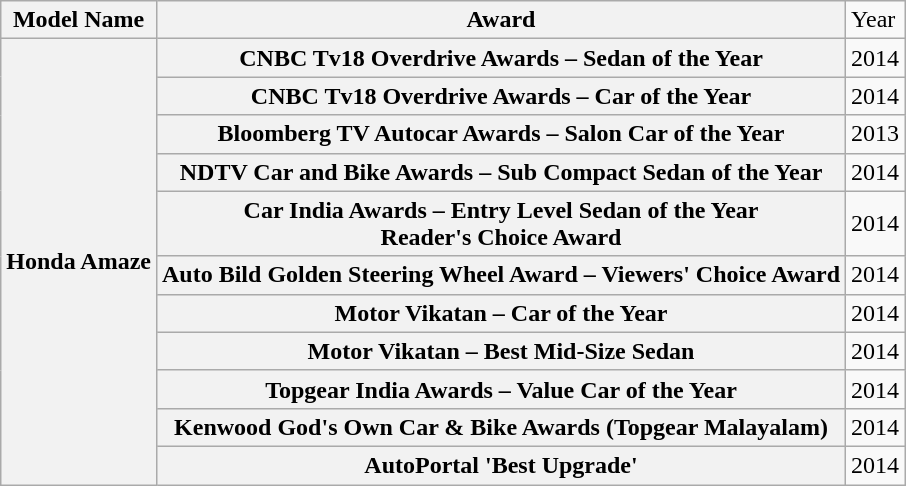<table class="wikitable">
<tr>
<th>Model Name</th>
<th>Award</th>
<td>Year</td>
</tr>
<tr>
<th rowspan="11">Honda Amaze</th>
<th>CNBC Tv18 Overdrive Awards – Sedan of the Year</th>
<td>2014</td>
</tr>
<tr>
<th>CNBC Tv18 Overdrive Awards – Car of the Year</th>
<td>2014</td>
</tr>
<tr>
<th>Bloomberg TV Autocar Awards – Salon Car of the Year</th>
<td>2013</td>
</tr>
<tr>
<th>NDTV Car and Bike Awards – Sub Compact Sedan of the Year</th>
<td>2014</td>
</tr>
<tr>
<th>Car India Awards – Entry Level Sedan of the Year<br>Reader's Choice Award</th>
<td>2014</td>
</tr>
<tr>
<th>Auto Bild Golden Steering Wheel Award – Viewers' Choice Award</th>
<td>2014</td>
</tr>
<tr>
<th>Motor Vikatan – Car of the Year</th>
<td>2014</td>
</tr>
<tr>
<th>Motor Vikatan – Best Mid-Size Sedan</th>
<td>2014</td>
</tr>
<tr>
<th>Topgear India Awards – Value Car of the Year</th>
<td>2014</td>
</tr>
<tr>
<th>Kenwood God's Own Car & Bike Awards (Topgear Malayalam)</th>
<td>2014</td>
</tr>
<tr>
<th>AutoPortal 'Best Upgrade'</th>
<td>2014</td>
</tr>
</table>
